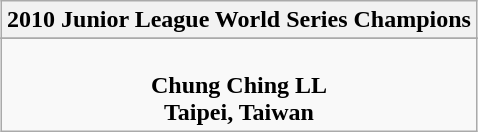<table class="wikitable" style="text-align: center; margin: 0 auto;">
<tr>
<th>2010 Junior League World Series Champions</th>
</tr>
<tr>
</tr>
<tr>
<td><br><strong>Chung Ching LL</strong><br><strong>Taipei, Taiwan</strong></td>
</tr>
</table>
